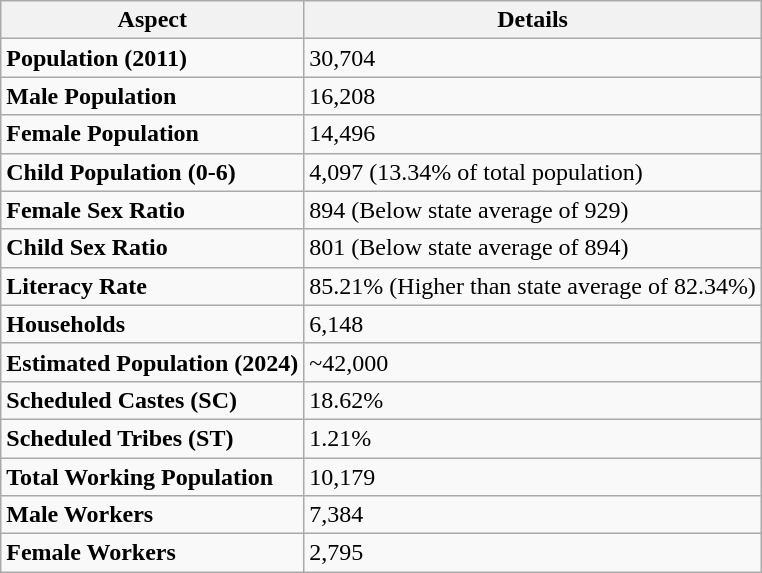<table class="wikitable">
<tr>
<th><strong>Aspect</strong></th>
<th><strong>Details</strong></th>
</tr>
<tr>
<td><strong>Population (2011)</strong></td>
<td>30,704</td>
</tr>
<tr>
<td><strong>Male Population</strong></td>
<td>16,208</td>
</tr>
<tr>
<td><strong>Female Population</strong></td>
<td>14,496</td>
</tr>
<tr>
<td><strong>Child Population (0-6)</strong></td>
<td>4,097 (13.34% of total population)</td>
</tr>
<tr>
<td><strong>Female Sex Ratio</strong></td>
<td>894 (Below state average of 929)</td>
</tr>
<tr>
<td><strong>Child Sex Ratio</strong></td>
<td>801 (Below state average of 894)</td>
</tr>
<tr>
<td><strong>Literacy Rate</strong></td>
<td>85.21% (Higher than state average of 82.34%)</td>
</tr>
<tr>
<td><strong>Households</strong></td>
<td>6,148</td>
</tr>
<tr>
<td><strong>Estimated Population (2024)</strong></td>
<td>~42,000</td>
</tr>
<tr>
<td><strong>Scheduled Castes (SC)</strong></td>
<td>18.62%</td>
</tr>
<tr>
<td><strong>Scheduled Tribes (ST)</strong></td>
<td>1.21%</td>
</tr>
<tr>
<td><strong>Total Working Population</strong></td>
<td>10,179</td>
</tr>
<tr>
<td><strong>Male Workers</strong></td>
<td>7,384</td>
</tr>
<tr>
<td><strong>Female Workers</strong></td>
<td>2,795</td>
</tr>
</table>
